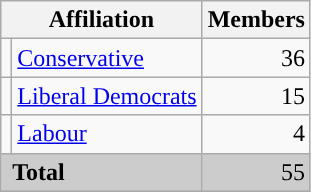<table class="wikitable">
<tr>
<th colspan="2">Affiliation</th>
<th>Members</th>
</tr>
<tr>
<td style="color:inherit;background:"></td>
<td><a href='#'>Conservative</a></td>
<td align="right">36</td>
</tr>
<tr>
<td style="color:inherit;background:"></td>
<td><a href='#'>Liberal Democrats</a></td>
<td align="right">15</td>
</tr>
<tr>
<td style="color:inherit;background:"></td>
<td><a href='#'>Labour</a></td>
<td align="right">4</td>
</tr>
<tr bgcolor="CCCCCC">
<td colspan="2" rowspan="1"> <strong>Total</strong></td>
<td align="right">55</td>
</tr>
<tr>
</tr>
</table>
